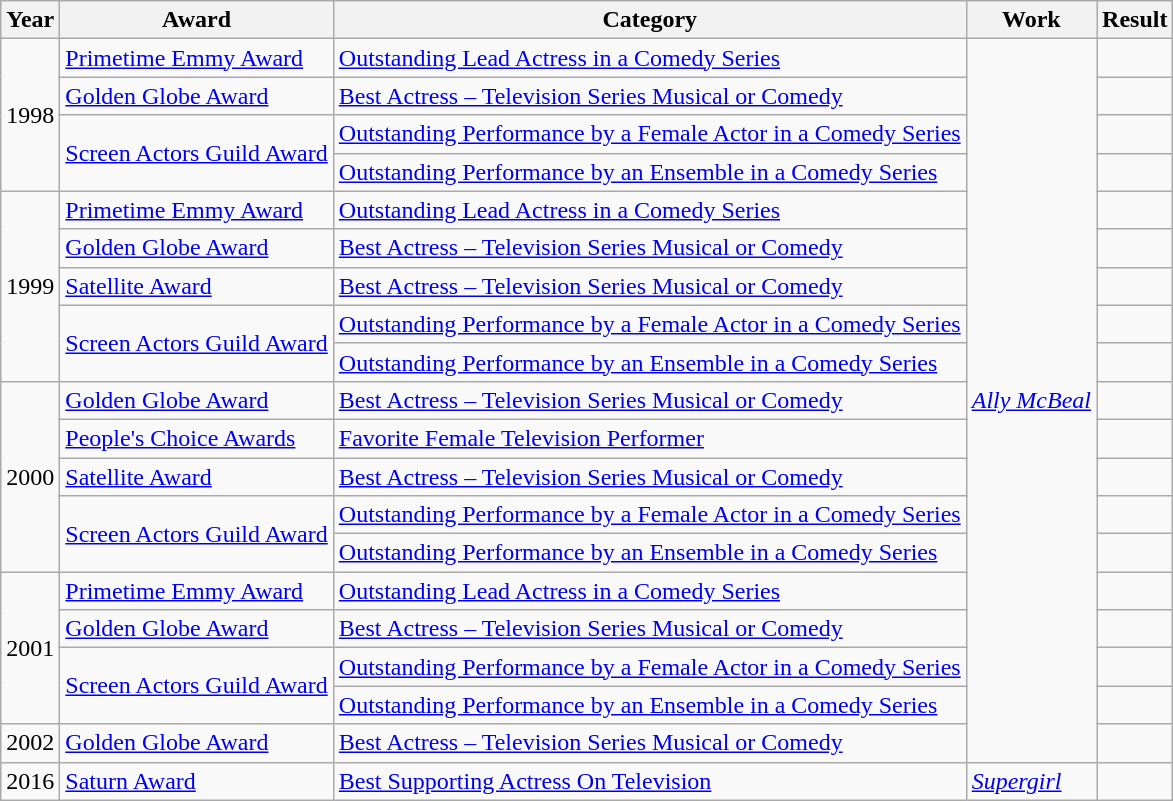<table class="wikitable ">
<tr>
<th>Year</th>
<th>Award</th>
<th>Category</th>
<th>Work</th>
<th>Result</th>
</tr>
<tr>
<td rowspan=4>1998</td>
<td><a href='#'>Primetime Emmy Award</a></td>
<td><a href='#'>Outstanding Lead Actress in a Comedy Series</a></td>
<td rowspan=19 style="text-align:center;"><em><a href='#'>Ally McBeal</a></em></td>
<td></td>
</tr>
<tr>
<td><a href='#'>Golden Globe Award</a></td>
<td><a href='#'>Best Actress – Television Series Musical or Comedy</a></td>
<td></td>
</tr>
<tr>
<td rowspan=2><a href='#'>Screen Actors Guild Award</a></td>
<td><a href='#'>Outstanding Performance by a Female Actor in a Comedy Series</a></td>
<td></td>
</tr>
<tr>
<td><a href='#'>Outstanding Performance by an Ensemble in a Comedy Series</a></td>
<td></td>
</tr>
<tr>
<td rowspan=5>1999</td>
<td><a href='#'>Primetime Emmy Award</a></td>
<td><a href='#'>Outstanding Lead Actress in a Comedy Series</a></td>
<td></td>
</tr>
<tr>
<td><a href='#'>Golden Globe Award</a></td>
<td><a href='#'>Best Actress – Television Series Musical or Comedy</a></td>
<td></td>
</tr>
<tr>
<td><a href='#'>Satellite Award</a></td>
<td><a href='#'>Best Actress – Television Series Musical or Comedy</a></td>
<td></td>
</tr>
<tr>
<td rowspan=2><a href='#'>Screen Actors Guild Award</a></td>
<td><a href='#'>Outstanding Performance by a Female Actor in a Comedy Series</a></td>
<td></td>
</tr>
<tr>
<td><a href='#'>Outstanding Performance by an Ensemble in a Comedy Series</a></td>
<td></td>
</tr>
<tr>
<td rowspan=5>2000</td>
<td><a href='#'>Golden Globe Award</a></td>
<td><a href='#'>Best Actress – Television Series Musical or Comedy</a></td>
<td></td>
</tr>
<tr>
<td><a href='#'>People's Choice Awards</a></td>
<td><a href='#'>Favorite Female Television Performer</a></td>
<td></td>
</tr>
<tr>
<td><a href='#'>Satellite Award</a></td>
<td><a href='#'>Best Actress – Television Series Musical or Comedy</a></td>
<td></td>
</tr>
<tr>
<td rowspan=2><a href='#'>Screen Actors Guild Award</a></td>
<td><a href='#'>Outstanding Performance by a Female Actor in a Comedy Series</a></td>
<td></td>
</tr>
<tr>
<td><a href='#'>Outstanding Performance by an Ensemble in a Comedy Series</a></td>
<td></td>
</tr>
<tr>
<td rowspan=4>2001</td>
<td><a href='#'>Primetime Emmy Award</a></td>
<td><a href='#'>Outstanding Lead Actress in a Comedy Series</a></td>
<td></td>
</tr>
<tr>
<td><a href='#'>Golden Globe Award</a></td>
<td><a href='#'>Best Actress – Television Series Musical or Comedy</a></td>
<td></td>
</tr>
<tr>
<td rowspan=2><a href='#'>Screen Actors Guild Award</a></td>
<td><a href='#'>Outstanding Performance by a Female Actor in a Comedy Series</a></td>
<td></td>
</tr>
<tr>
<td><a href='#'>Outstanding Performance by an Ensemble in a Comedy Series</a></td>
<td></td>
</tr>
<tr>
<td>2002</td>
<td><a href='#'>Golden Globe Award</a></td>
<td><a href='#'>Best Actress – Television Series Musical or Comedy</a></td>
<td></td>
</tr>
<tr>
<td>2016</td>
<td><a href='#'>Saturn Award</a></td>
<td><a href='#'>Best Supporting Actress On Television</a></td>
<td><em><a href='#'>Supergirl</a></em></td>
<td></td>
</tr>
</table>
